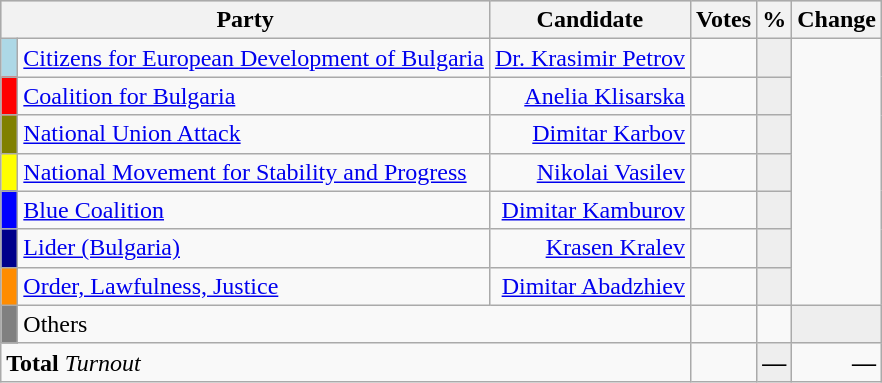<table class="wikitable" border="1">
<tr style="background-color:#C9C9C9">
<th align=left colspan=2 valign=top>Party</th>
<th align-right>Candidate</th>
<th align-right>Votes</th>
<th align=right>%</th>
<th align=right>Change</th>
</tr>
<tr>
<td bgcolor="lightblue"> </td>
<td align=left><a href='#'>Citizens for European Development of Bulgaria</a></td>
<td align=right><a href='#'>Dr. Krasimir Petrov</a></td>
<td align=right></td>
<td align=right style="background-color:#EEEEEE"></td>
</tr>
<tr>
<td bgcolor="red"> </td>
<td align=left><a href='#'>Coalition for Bulgaria</a></td>
<td align=right><a href='#'>Anelia Klisarska</a></td>
<td align=right></td>
<td align=right style="background-color:#EEEEEE"></td>
</tr>
<tr>
<td bgcolor="#808000"> </td>
<td align=left><a href='#'>National Union Attack</a></td>
<td align=right><a href='#'>Dimitar Karbov</a></td>
<td align=right></td>
<td align=right style="background-color:#EEEEEE"></td>
</tr>
<tr>
<td bgcolor="yellow"> </td>
<td align=left><a href='#'>National Movement for Stability and Progress</a></td>
<td align=right><a href='#'>Nikolai Vasilev</a></td>
<td align=right></td>
<td align=right style="background-color:#EEEEEE"></td>
</tr>
<tr>
<td bgcolor="blue"> </td>
<td align=left><a href='#'>Blue Coalition</a></td>
<td align=right><a href='#'>Dimitar Kamburov</a></td>
<td align=right></td>
<td align=right style="background-color:#EEEEEE"></td>
</tr>
<tr>
<td bgcolor="darkblue"> </td>
<td align=left><a href='#'>Lider (Bulgaria)</a></td>
<td align=right><a href='#'>Krasen Kralev</a></td>
<td align=right></td>
<td align=right style="background-color:#EEEEEE"></td>
</tr>
<tr>
<td bgcolor="darkorange"> </td>
<td align=left><a href='#'>Order, Lawfulness, Justice</a></td>
<td align=right><a href='#'>Dimitar Abadzhiev</a></td>
<td align=right></td>
<td align=right style="background-color:#EEEEEE"></td>
</tr>
<tr>
<td bgcolor="grey"> </td>
<td align=left colspan=2>Others</td>
<td align=right></td>
<td align=right></td>
<td align=right style="background-color:#EEEEEE"></td>
</tr>
<tr>
<td align=left colspan=3><strong>Total</strong>      <em> Turnout</em></td>
<td align=right></td>
<td align=right style="background-color:#EEEEEE"><strong>—</strong></td>
<td align=right><strong>—</strong></td>
</tr>
</table>
